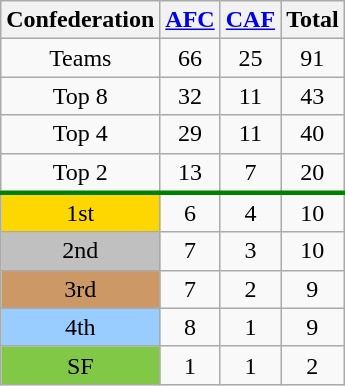<table class="wikitable" style="text-align:center">
<tr>
<th scope="row">Confederation</th>
<th scope="col"><a href='#'>AFC</a></th>
<th scope="col"><a href='#'>CAF</a></th>
<th scope="col">Total</th>
</tr>
<tr>
<td>Teams</td>
<td>66</td>
<td>25</td>
<td>91</td>
</tr>
<tr>
<td>Top 8</td>
<td>32</td>
<td>11</td>
<td>43</td>
</tr>
<tr>
<td>Top 4</td>
<td>29</td>
<td>11</td>
<td>40</td>
</tr>
<tr>
<td>Top 2</td>
<td>13</td>
<td>7</td>
<td>20</td>
</tr>
<tr style="border-top:3px solid green">
<td style="background: gold">1st</td>
<td>6</td>
<td>4</td>
<td>10</td>
</tr>
<tr>
<td style="background: silver">2nd</td>
<td>7</td>
<td>3</td>
<td>10</td>
</tr>
<tr>
<td style="background: #cc9966">3rd</td>
<td>7</td>
<td>2</td>
<td>9</td>
</tr>
<tr>
<td style="background: #9acdff">4th</td>
<td>8</td>
<td>1</td>
<td>9</td>
</tr>
<tr>
<td style="background: #81c846">SF</td>
<td>1</td>
<td>1</td>
<td>2</td>
</tr>
</table>
